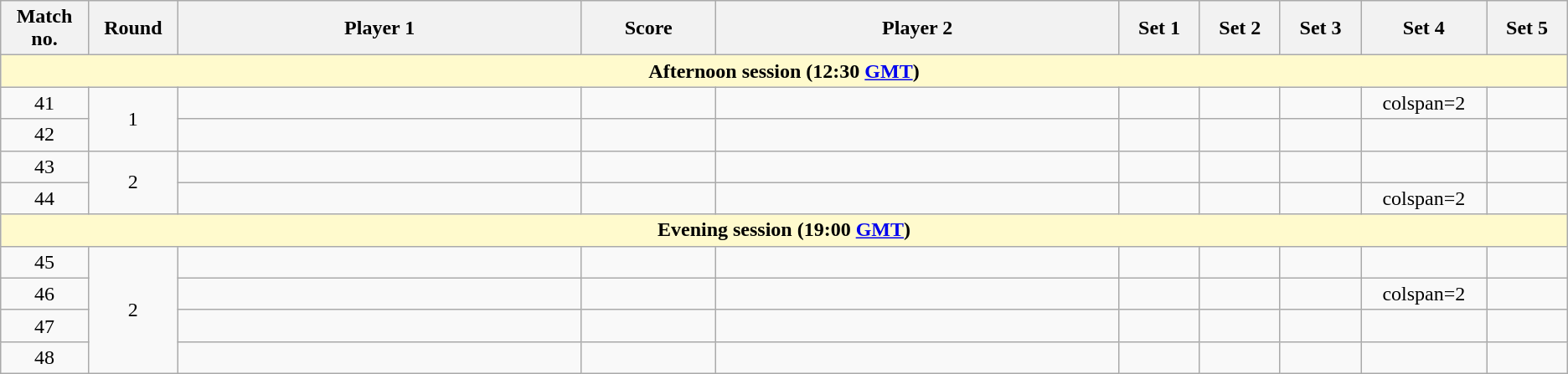<table class="wikitable">
<tr>
<th width="2%">Match no.</th>
<th width="2%">Round</th>
<th width="15%">Player 1</th>
<th width="5%">Score</th>
<th width="15%">Player 2</th>
<th width="3%">Set 1</th>
<th width="3%">Set 2</th>
<th width="3%">Set 3</th>
<th width="3%">Set 4</th>
<th width="3%">Set 5</th>
</tr>
<tr>
<td colspan="10" style="text-align:center; background-color:#FFFACD"><strong>Afternoon session (12:30 <a href='#'>GMT</a>)</strong></td>
</tr>
<tr style=text-align:center;">
<td>41</td>
<td rowspan=2>1</td>
<td></td>
<td></td>
<td></td>
<td></td>
<td></td>
<td></td>
<td>colspan=2</td>
</tr>
<tr style=text-align:center;">
<td>42</td>
<td></td>
<td></td>
<td></td>
<td></td>
<td></td>
<td></td>
<td></td>
<td></td>
</tr>
<tr style=text-align:center;">
<td>43</td>
<td rowspan=2>2</td>
<td></td>
<td></td>
<td></td>
<td></td>
<td></td>
<td></td>
<td></td>
<td></td>
</tr>
<tr style=text-align:center;">
<td>44</td>
<td></td>
<td></td>
<td></td>
<td></td>
<td></td>
<td></td>
<td>colspan=2</td>
</tr>
<tr>
<td colspan="10" style="text-align:center; background-color:#FFFACD"><strong>Evening session (19:00 <a href='#'>GMT</a>)</strong></td>
</tr>
<tr style=text-align:center;">
<td>45</td>
<td rowspan=4>2</td>
<td></td>
<td></td>
<td></td>
<td></td>
<td></td>
<td></td>
<td></td>
<td></td>
</tr>
<tr style=text-align:center;">
<td>46</td>
<td></td>
<td></td>
<td></td>
<td></td>
<td></td>
<td></td>
<td>colspan=2</td>
</tr>
<tr style=text-align:center;">
<td>47</td>
<td></td>
<td></td>
<td></td>
<td></td>
<td></td>
<td></td>
<td></td>
<td></td>
</tr>
<tr style=text-align:center;">
<td>48</td>
<td></td>
<td></td>
<td></td>
<td></td>
<td></td>
<td></td>
<td></td>
<td></td>
</tr>
</table>
